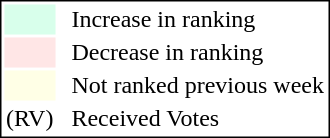<table style="border:1px solid black;">
<tr>
<td style="background:#D8FFEB; width:20px;"></td>
<td> </td>
<td>Increase in ranking</td>
</tr>
<tr>
<td style="background:#FFE6E6; width:20px;"></td>
<td> </td>
<td>Decrease in ranking</td>
</tr>
<tr>
<td style="background:#FFFFE6; width:20px;"></td>
<td> </td>
<td>Not ranked previous week</td>
</tr>
<tr>
<td>(RV)</td>
<td> </td>
<td>Received Votes</td>
</tr>
</table>
